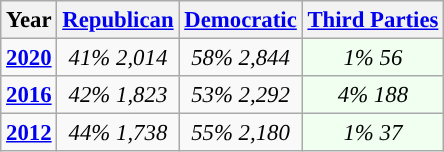<table class="wikitable" style="font-size: 95%;">
<tr>
<th>Year</th>
<th><a href='#'>Republican</a></th>
<th><a href='#'>Democratic</a></th>
<th><a href='#'>Third Parties</a></th>
</tr>
<tr>
<td style="text-align:center; "><strong><a href='#'>2020</a></strong></td>
<td style="text-align:center; "><em>41%</em> <em>2,014</em></td>
<td style="text-align:center; "><em>58%</em> <em>2,844</em></td>
<td style="text-align:center; background:honeyDew;"><em>1%</em> <em>56</em></td>
</tr>
<tr>
<td style="text-align:center; "><strong><a href='#'>2016</a></strong></td>
<td style="text-align:center; "><em>42%</em> <em>1,823</em></td>
<td style="text-align:center; "><em>53%</em> <em>2,292</em></td>
<td style="text-align:center; background:honeyDew;"><em>4%</em> <em>188</em></td>
</tr>
<tr>
<td style="text-align:center; "><strong><a href='#'>2012</a></strong></td>
<td style="text-align:center; "><em>44%</em> <em>1,738</em></td>
<td style="text-align:center; "><em>55%</em> <em>2,180</em></td>
<td style="text-align:center; background:honeyDew;"><em>1%</em> <em>37</em></td>
</tr>
</table>
